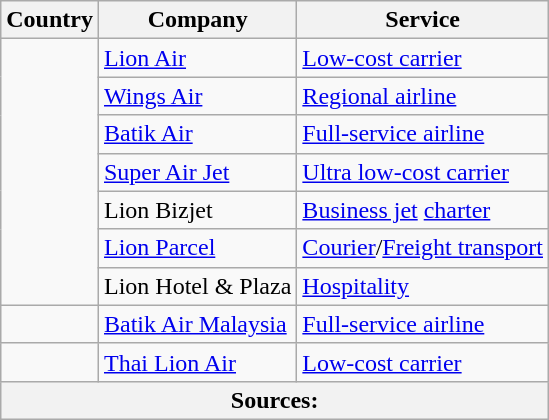<table class="wikitable">
<tr>
<th>Country</th>
<th>Company</th>
<th>Service</th>
</tr>
<tr>
<td rowspan="7" style="text-align:center;"><strong></strong></td>
<td><a href='#'>Lion Air</a></td>
<td><a href='#'>Low-cost carrier</a></td>
</tr>
<tr>
<td><a href='#'>Wings Air</a></td>
<td><a href='#'>Regional airline</a></td>
</tr>
<tr>
<td><a href='#'>Batik Air</a></td>
<td><a href='#'>Full-service airline</a></td>
</tr>
<tr>
<td><a href='#'>Super Air Jet</a></td>
<td><a href='#'>Ultra low-cost carrier</a></td>
</tr>
<tr>
<td>Lion Bizjet</td>
<td><a href='#'>Business jet</a> <a href='#'>charter</a></td>
</tr>
<tr>
<td><a href='#'>Lion Parcel</a></td>
<td><a href='#'>Courier</a>/<a href='#'>Freight transport</a></td>
</tr>
<tr>
<td>Lion Hotel & Plaza</td>
<td><a href='#'>Hospitality</a></td>
</tr>
<tr>
<td style="text-align:center;"><strong></strong></td>
<td><a href='#'>Batik Air Malaysia</a></td>
<td><a href='#'>Full-service airline</a></td>
</tr>
<tr>
<td style="text-align:center;"><strong></strong></td>
<td><a href='#'>Thai Lion Air</a></td>
<td><a href='#'>Low-cost carrier</a></td>
</tr>
<tr>
<th colspan="3">Sources: </th>
</tr>
</table>
